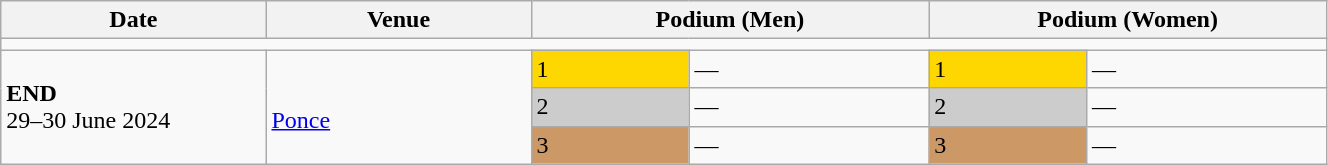<table class="wikitable" width=70%>
<tr>
<th>Date</th>
<th width=20%>Venue</th>
<th colspan=2 width=30%>Podium (Men)</th>
<th colspan=2 width=30%>Podium (Women)</th>
</tr>
<tr>
<td colspan=6></td>
</tr>
<tr>
<td rowspan=3><strong>END</strong> <br> 29–30 June 2024</td>
<td rowspan=3><br><a href='#'>Ponce</a></td>
<td bgcolor=FFD700>1</td>
<td>—</td>
<td bgcolor=FFD700>1</td>
<td>—</td>
</tr>
<tr>
<td bgcolor=CCCCCC>2</td>
<td>—</td>
<td bgcolor=CCCCCC>2</td>
<td>—</td>
</tr>
<tr>
<td bgcolor=CC9966>3</td>
<td>—</td>
<td bgcolor=CC9966>3</td>
<td>—</td>
</tr>
</table>
